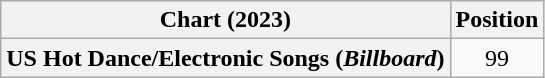<table class="wikitable plainrowheaders" style="text-align:center">
<tr>
<th scope="col">Chart (2023)</th>
<th scope="col">Position</th>
</tr>
<tr>
<th scope="row">US Hot Dance/Electronic Songs (<em>Billboard</em>)</th>
<td>99</td>
</tr>
</table>
